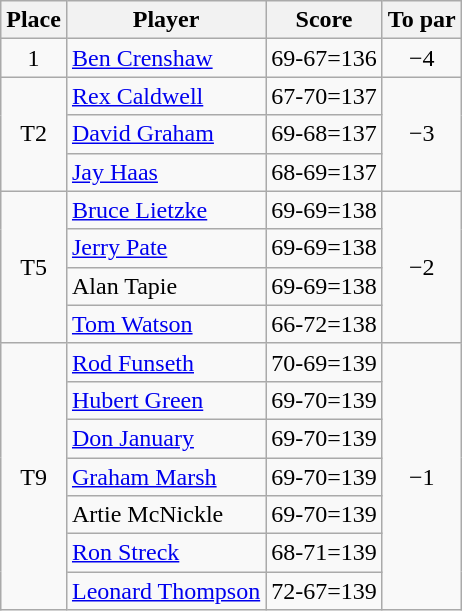<table class=wikitable>
<tr>
<th>Place</th>
<th>Player</th>
<th>Score</th>
<th>To par</th>
</tr>
<tr>
<td align=center>1</td>
<td> <a href='#'>Ben Crenshaw</a></td>
<td>69-67=136</td>
<td align=center>−4</td>
</tr>
<tr>
<td rowspan=3 align=center>T2</td>
<td> <a href='#'>Rex Caldwell</a></td>
<td>67-70=137</td>
<td rowspan=3 align=center>−3</td>
</tr>
<tr>
<td> <a href='#'>David Graham</a></td>
<td>69-68=137</td>
</tr>
<tr>
<td> <a href='#'>Jay Haas</a></td>
<td>68-69=137</td>
</tr>
<tr>
<td rowspan=4 align=center>T5</td>
<td> <a href='#'>Bruce Lietzke</a></td>
<td>69-69=138</td>
<td rowspan=4 align=center>−2</td>
</tr>
<tr>
<td> <a href='#'>Jerry Pate</a></td>
<td>69-69=138</td>
</tr>
<tr>
<td> Alan Tapie</td>
<td>69-69=138</td>
</tr>
<tr>
<td> <a href='#'>Tom Watson</a></td>
<td>66-72=138</td>
</tr>
<tr>
<td rowspan=7 align=center>T9</td>
<td> <a href='#'>Rod Funseth</a></td>
<td>70-69=139</td>
<td rowspan=7 align=center>−1</td>
</tr>
<tr>
<td> <a href='#'>Hubert Green</a></td>
<td>69-70=139</td>
</tr>
<tr>
<td> <a href='#'>Don January</a></td>
<td>69-70=139</td>
</tr>
<tr>
<td> <a href='#'>Graham Marsh</a></td>
<td>69-70=139</td>
</tr>
<tr>
<td> Artie McNickle</td>
<td>69-70=139</td>
</tr>
<tr>
<td> <a href='#'>Ron Streck</a></td>
<td>68-71=139</td>
</tr>
<tr>
<td> <a href='#'>Leonard Thompson</a></td>
<td>72-67=139</td>
</tr>
</table>
